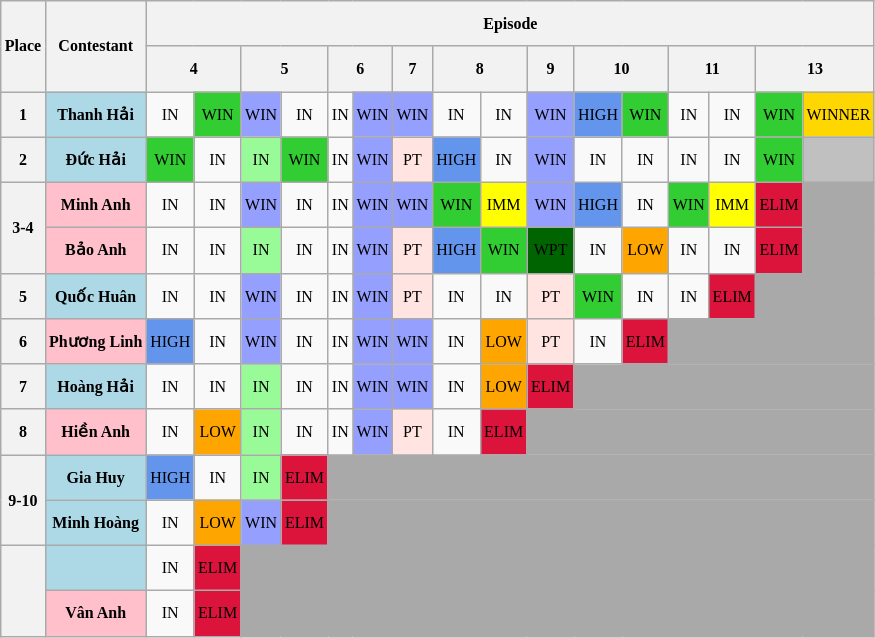<table class="wikitable" style="text-align: center; font-size: 8pt; line-height:25px;">
<tr>
<th rowspan="2">Place</th>
<th rowspan="2">Contestant</th>
<th colspan="16">Episode</th>
</tr>
<tr>
<th colspan="2">4</th>
<th colspan="2">5</th>
<th colspan="2">6</th>
<th>7</th>
<th colspan="2">8</th>
<th>9</th>
<th colspan="2">10</th>
<th colspan="2">11</th>
<th colspan="2">13</th>
</tr>
<tr>
<th>1</th>
<th style="background:lightblue;">Thanh Hải</th>
<td>IN</td>
<td style="background:limegreen;">WIN</td>
<td style="background:#959FFD;">WIN</td>
<td>IN</td>
<td>IN</td>
<td style="background:#959FFD;">WIN</td>
<td style="background:#959FFD;">WIN</td>
<td>IN</td>
<td>IN</td>
<td style="background:#959FFD;">WIN</td>
<td style="background:cornflowerblue;">HIGH</td>
<td style="background:limegreen;">WIN</td>
<td>IN</td>
<td>IN</td>
<td style="background:limegreen;">WIN</td>
<td style="background:gold;">WINNER</td>
</tr>
<tr>
<th>2</th>
<th style="background:lightblue;">Đức Hải</th>
<td style="background:limegreen;">WIN</td>
<td>IN</td>
<td style="background:palegreen;">IN</td>
<td style="background:limegreen;">WIN</td>
<td>IN</td>
<td style="background:#959FFD;">WIN</td>
<td style="background:mistyrose;">PT</td>
<td style="background:cornflowerblue;">HIGH</td>
<td>IN</td>
<td style="background:#959FFD;">WIN</td>
<td>IN</td>
<td>IN</td>
<td>IN</td>
<td>IN</td>
<td style="background:limegreen;">WIN</td>
<td style="background:silver;"></td>
</tr>
<tr>
<th rowspan=2>3-4</th>
<th style="background:pink;">Minh Anh</th>
<td>IN</td>
<td>IN</td>
<td style="background:#959FFD;">WIN</td>
<td>IN</td>
<td>IN</td>
<td style="background:#959FFD;">WIN</td>
<td style="background:#959FFD;">WIN</td>
<td style="background:limegreen;">WIN</td>
<td style="background:yellow;">IMM</td>
<td style="background:#959FFD;">WIN</td>
<td style="background:cornflowerblue;">HIGH</td>
<td>IN</td>
<td style="background:limegreen;">WIN</td>
<td style="background:yellow;">IMM</td>
<td style="background:crimson;">ELIM</td>
<td style="background:darkgrey;" colspan="22"></td>
</tr>
<tr>
<th style="background:pink;">Bảo Anh</th>
<td>IN</td>
<td>IN</td>
<td style="background:palegreen;">IN</td>
<td>IN</td>
<td>IN</td>
<td style="background:#959FFD;">WIN</td>
<td style="background:mistyrose;">PT</td>
<td style="background:cornflowerblue;">HIGH</td>
<td style="background:limegreen;">WIN</td>
<td style="background:darkgreen;">WPT</td>
<td>IN</td>
<td style="background:orange;">LOW</td>
<td>IN</td>
<td>IN</td>
<td style="background:crimson;">ELIM</td>
<td style="background:darkgrey;" colspan="22"></td>
</tr>
<tr>
<th>5</th>
<th style="background:lightblue;">Quốc Huân</th>
<td>IN</td>
<td>IN</td>
<td style="background:#959FFD;">WIN</td>
<td>IN</td>
<td>IN</td>
<td style="background:#959FFD;">WIN</td>
<td style="background:mistyrose;">PT</td>
<td>IN</td>
<td>IN</td>
<td style="background:mistyrose;">PT</td>
<td style="background:limegreen;">WIN</td>
<td>IN</td>
<td>IN</td>
<td style="background:crimson;">ELIM</td>
<td style="background:darkgrey;" colspan="22"></td>
</tr>
<tr>
<th>6</th>
<th style="background:pink;">Phương Linh</th>
<td style="background:cornflowerblue;">HIGH</td>
<td>IN</td>
<td style="background:#959FFD;">WIN</td>
<td>IN</td>
<td>IN</td>
<td style="background:#959FFD;">WIN</td>
<td style="background:#959FFD;">WIN</td>
<td>IN</td>
<td style="background:orange;">LOW</td>
<td style="background:mistyrose;">PT</td>
<td>IN</td>
<td style="background:crimson;">ELIM</td>
<td style="background:darkgrey;" colspan="22"></td>
</tr>
<tr>
<th>7</th>
<th style="background:lightblue;">Hoàng Hải</th>
<td>IN</td>
<td>IN</td>
<td style="background:palegreen;">IN</td>
<td>IN</td>
<td>IN</td>
<td style="background:#959FFD;">WIN</td>
<td style="background:#959FFD;">WIN</td>
<td>IN</td>
<td style="background:orange;">LOW</td>
<td style="background:crimson;">ELIM</td>
<td style="background:darkgrey;" colspan="22"></td>
</tr>
<tr>
<th>8</th>
<th style="background:pink;">Hiền Anh</th>
<td>IN</td>
<td style="background:orange;">LOW</td>
<td style="background:palegreen;">IN</td>
<td>IN</td>
<td>IN</td>
<td style="background:#959FFD;">WIN</td>
<td style="background:mistyrose;">PT</td>
<td>IN</td>
<td style="background:crimson;">ELIM</td>
<td style="background:darkgrey;" colspan="22"></td>
</tr>
<tr>
<th rowspan=2>9-10</th>
<th style="background:lightblue;">Gia Huy</th>
<td style="background:cornflowerblue;">HIGH</td>
<td>IN</td>
<td style="background:palegreen;">IN</td>
<td style="background:crimson;">ELIM</td>
<td style="background:darkgrey;" colspan="22"></td>
</tr>
<tr>
<th style="background:lightblue;">Minh Hoàng</th>
<td>IN</td>
<td style="background:orange;">LOW</td>
<td style="background:#959FFD;">WIN</td>
<td style="background:crimson;">ELIM</td>
<td style="background:darkgrey;" colspan="22"></td>
</tr>
<tr>
<th rowspan=2></th>
<th style="background:lightblue;"></th>
<td>IN</td>
<td style="background:crimson;">ELIM</td>
<td style="background:darkgrey;" colspan="22"></td>
</tr>
<tr>
<th style="background:pink;">Vân Anh</th>
<td>IN</td>
<td style="background:crimson;">ELIM</td>
<td style="background:darkgrey;" colspan="22"></td>
</tr>
</table>
